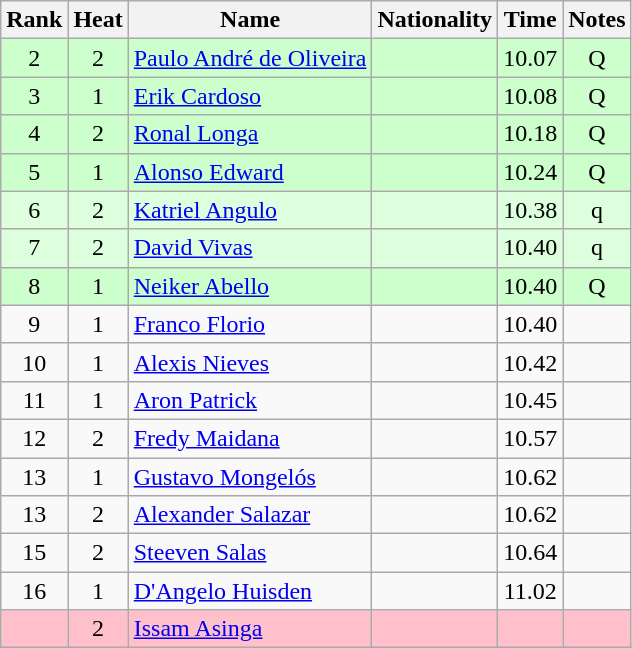<table class="wikitable sortable" style="text-align:center">
<tr>
<th>Rank</th>
<th>Heat</th>
<th>Name</th>
<th>Nationality</th>
<th>Time</th>
<th>Notes</th>
</tr>
<tr bgcolor=ccffcc>
<td>2</td>
<td>2</td>
<td align=left><a href='#'>Paulo André de Oliveira</a></td>
<td align=left></td>
<td>10.07</td>
<td>Q</td>
</tr>
<tr bgcolor=ccffcc>
<td>3</td>
<td>1</td>
<td align=left><a href='#'>Erik Cardoso</a></td>
<td align=left></td>
<td>10.08</td>
<td>Q</td>
</tr>
<tr bgcolor=ccffcc>
<td>4</td>
<td>2</td>
<td align=left><a href='#'>Ronal Longa</a></td>
<td align=left></td>
<td>10.18</td>
<td>Q</td>
</tr>
<tr bgcolor=ccffcc>
<td>5</td>
<td>1</td>
<td align=left><a href='#'>Alonso Edward</a></td>
<td align=left></td>
<td>10.24</td>
<td>Q</td>
</tr>
<tr bgcolor=ddffdd>
<td>6</td>
<td>2</td>
<td align=left><a href='#'>Katriel Angulo</a></td>
<td align=left></td>
<td>10.38</td>
<td>q</td>
</tr>
<tr bgcolor=ddffdd>
<td>7</td>
<td>2</td>
<td align=left><a href='#'>David Vivas</a></td>
<td align=left></td>
<td>10.40</td>
<td>q</td>
</tr>
<tr bgcolor=ccffcc>
<td>8</td>
<td>1</td>
<td align=left><a href='#'>Neiker Abello</a></td>
<td align=left></td>
<td>10.40</td>
<td>Q</td>
</tr>
<tr>
<td>9</td>
<td>1</td>
<td align=left><a href='#'>Franco Florio</a></td>
<td align=left></td>
<td>10.40</td>
<td></td>
</tr>
<tr>
<td>10</td>
<td>1</td>
<td align=left><a href='#'>Alexis Nieves</a></td>
<td align=left></td>
<td>10.42</td>
<td></td>
</tr>
<tr>
<td>11</td>
<td>1</td>
<td align=left><a href='#'>Aron Patrick</a></td>
<td align=left></td>
<td>10.45</td>
<td><strong></strong></td>
</tr>
<tr>
<td>12</td>
<td>2</td>
<td align=left><a href='#'>Fredy Maidana</a></td>
<td align=left></td>
<td>10.57</td>
<td></td>
</tr>
<tr>
<td>13</td>
<td>1</td>
<td align=left><a href='#'>Gustavo Mongelós</a></td>
<td align=left></td>
<td>10.62</td>
<td></td>
</tr>
<tr>
<td>13</td>
<td>2</td>
<td align=left><a href='#'>Alexander Salazar</a></td>
<td align=left></td>
<td>10.62</td>
<td></td>
</tr>
<tr>
<td>15</td>
<td>2</td>
<td align=left><a href='#'>Steeven Salas</a></td>
<td align=left></td>
<td>10.64</td>
<td></td>
</tr>
<tr>
<td>16</td>
<td>1</td>
<td align=left><a href='#'>D'Angelo Huisden</a></td>
<td align=left></td>
<td>11.02</td>
<td></td>
</tr>
<tr style="background:pink;">
<td></td>
<td>2</td>
<td align=left><a href='#'>Issam Asinga</a></td>
<td align=left></td>
<td></td>
<td></td>
</tr>
</table>
